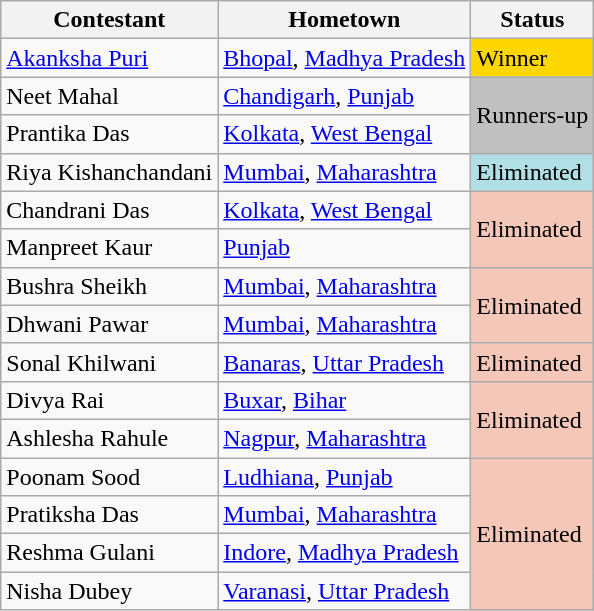<table class="wikitable">
<tr>
<th>Contestant</th>
<th><strong>Hometown</strong></th>
<th><strong>Status</strong></th>
</tr>
<tr>
<td><a href='#'>Akanksha Puri</a> </td>
<td><a href='#'>Bhopal</a>, <a href='#'>Madhya Pradesh</a></td>
<td bgcolor="gold">Winner<br></td>
</tr>
<tr>
<td>Neet Mahal</td>
<td><a href='#'>Chandigarh</a>, <a href='#'>Punjab</a></td>
<td rowspan="2" style="background:silver;">Runners-up <br></td>
</tr>
<tr>
<td>Prantika Das</td>
<td><a href='#'>Kolkata</a>, <a href='#'>West Bengal</a></td>
</tr>
<tr>
<td>Riya Kishanchandani </td>
<td><a href='#'>Mumbai</a>, <a href='#'>Maharashtra</a></td>
<td style="background:#B0E0E6;">Eliminated <br></td>
</tr>
<tr>
<td>Chandrani Das</td>
<td><a href='#'>Kolkata</a>, <a href='#'>West Bengal</a></td>
<td rowspan="2" style="background:#f4c7b8;">Eliminated<br></td>
</tr>
<tr>
<td>Manpreet Kaur </td>
<td><a href='#'>Punjab</a></td>
</tr>
<tr>
<td>Bushra Sheikh</td>
<td><a href='#'>Mumbai</a>, <a href='#'>Maharashtra</a></td>
<td rowspan="2" style="background:#f4c7b8;">Eliminated<br></td>
</tr>
<tr>
<td>Dhwani Pawar</td>
<td><a href='#'>Mumbai</a>, <a href='#'>Maharashtra</a></td>
</tr>
<tr>
<td>Sonal Khilwani</td>
<td><a href='#'>Banaras</a>, <a href='#'>Uttar Pradesh</a></td>
<td style="background:#f4c7b8;">Eliminated<br></td>
</tr>
<tr>
<td>Divya Rai</td>
<td><a href='#'>Buxar</a>, <a href='#'>Bihar</a></td>
<td rowspan="2" style="background:#f4c7b8;">Eliminated<br></td>
</tr>
<tr>
<td>Ashlesha Rahule</td>
<td><a href='#'>Nagpur</a>, <a href='#'>Maharashtra</a></td>
</tr>
<tr>
<td>Poonam Sood</td>
<td><a href='#'>Ludhiana</a>, <a href='#'>Punjab</a></td>
<td rowspan="4" style="background:#f4c7b8;">Eliminated<br></td>
</tr>
<tr>
<td>Pratiksha Das</td>
<td><a href='#'>Mumbai</a>, <a href='#'>Maharashtra</a></td>
</tr>
<tr>
<td>Reshma Gulani</td>
<td><a href='#'>Indore</a>, <a href='#'>Madhya Pradesh</a></td>
</tr>
<tr>
<td>Nisha Dubey</td>
<td><a href='#'>Varanasi</a>, <a href='#'>Uttar Pradesh</a></td>
</tr>
</table>
